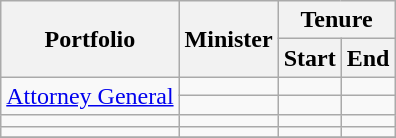<table class="wikitable sortable">
<tr>
<th colspan="1" rowspan="2">Portfolio</th>
<th rowspan="2">Minister</th>
<th colspan="2">Tenure</th>
</tr>
<tr>
<th>Start</th>
<th>End</th>
</tr>
<tr>
<td rowspan="2"><a href='#'>Attorney General</a></td>
<td></td>
<td></td>
<td></td>
</tr>
<tr>
<td></td>
<td></td>
<td></td>
</tr>
<tr>
<td></td>
<td></td>
<td></td>
<td></td>
</tr>
<tr>
<td></td>
<td></td>
<td></td>
<td></td>
</tr>
<tr>
</tr>
</table>
